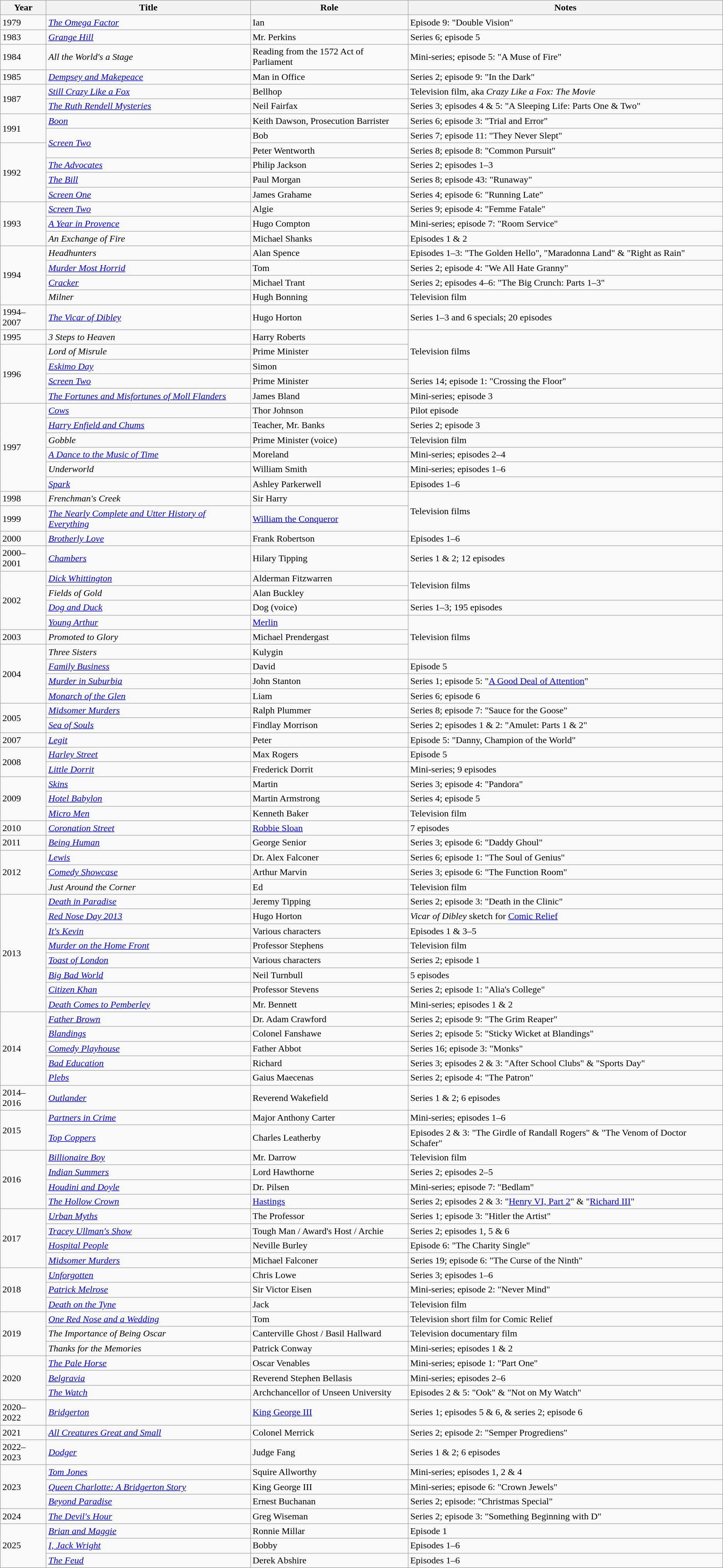<table class="wikitable sortable">
<tr>
<th>Year</th>
<th>Title</th>
<th>Role</th>
<th class="unsortable">Notes</th>
</tr>
<tr>
<td>1979</td>
<td><em><a href='#'>The Omega Factor</a></em></td>
<td>Ian</td>
<td>Episode 9: "Double Vision"</td>
</tr>
<tr>
<td>1983</td>
<td><em><a href='#'>Grange Hill</a></em></td>
<td>Mr. Perkins</td>
<td>Series 6; episode 5</td>
</tr>
<tr>
<td>1984</td>
<td><em>All the World's a Stage</em></td>
<td>Reading from the 1572 Act of Parliament</td>
<td>Mini-series; episode 5: "A Muse of Fire"</td>
</tr>
<tr>
<td>1985</td>
<td><em><a href='#'>Dempsey and Makepeace</a></em></td>
<td>Man in Office</td>
<td>Series 2; episode 9: "In the Dark"</td>
</tr>
<tr>
<td rowspan="2">1987</td>
<td><em><a href='#'>Still Crazy Like a Fox</a></em></td>
<td>Bellhop</td>
<td>Television film, aka <em>Crazy Like a Fox: The Movie</em></td>
</tr>
<tr>
<td><em><a href='#'>The Ruth Rendell Mysteries </a></em></td>
<td>Neil Fairfax</td>
<td>Series 3; episodes 4 & 5: "A Sleeping Life: Parts One & Two"</td>
</tr>
<tr>
<td rowspan="2">1991</td>
<td><em><a href='#'>Boon</a></em></td>
<td>Keith Dawson, Prosecution Barrister</td>
<td>Series 6; episode 3: "Trial and Error"</td>
</tr>
<tr>
<td rowspan="2"><em><a href='#'>Screen Two</a></em></td>
<td>Bob</td>
<td>Series 7; episode 11: "They Never Slept"</td>
</tr>
<tr>
<td rowspan="4">1992</td>
<td>Peter Wentworth</td>
<td>Series 8; episode 8: "Common Pursuit"</td>
</tr>
<tr>
<td><em><a href='#'>The Advocates</a></em></td>
<td>Philip Jackson</td>
<td>Series 2; episodes 1–3</td>
</tr>
<tr>
<td><em><a href='#'>The Bill</a></em></td>
<td>Paul Morgan</td>
<td>Series 8; episode 43: "Runaway"</td>
</tr>
<tr>
<td><em><a href='#'>Screen One</a></em></td>
<td>James Grahame</td>
<td>Series 4; episode 6: "Running Late"</td>
</tr>
<tr>
<td rowspan="3">1993</td>
<td><em><a href='#'>Screen Two</a></em></td>
<td>Algie</td>
<td>Series 9; episode 4: "Femme Fatale"</td>
</tr>
<tr>
<td><em><a href='#'>A Year in Provence</a></em></td>
<td>Hugo Compton</td>
<td>Mini-series; episode 7: "Room Service"</td>
</tr>
<tr>
<td><em>An Exchange of Fire</em></td>
<td>Michael Shanks</td>
<td>Episodes 1 & 2</td>
</tr>
<tr>
<td rowspan="4">1994</td>
<td><em>Headhunters</em></td>
<td>Alan Spence</td>
<td>Episodes 1–3: "The Golden Hello", "Maradonna Land" & "Right as Rain"</td>
</tr>
<tr>
<td><em><a href='#'>Murder Most Horrid</a></em></td>
<td>Tom</td>
<td>Series 2; episode 4: "We All Hate Granny"</td>
</tr>
<tr>
<td><em><a href='#'>Cracker</a></em></td>
<td>Michael Trant</td>
<td>Series 2; episodes 4–6: "The Big Crunch: Parts 1–3"</td>
</tr>
<tr>
<td><em>Milner</em></td>
<td>Hugh Bonning</td>
<td>Television film</td>
</tr>
<tr>
<td>1994–2007</td>
<td><em><a href='#'>The Vicar of Dibley</a></em></td>
<td>Hugo Horton</td>
<td>Series 1–3 and 6 specials; 20 episodes</td>
</tr>
<tr>
<td>1995</td>
<td><em>3 Steps to Heaven</em></td>
<td>Harry Roberts</td>
<td rowspan="3">Television films</td>
</tr>
<tr>
<td rowspan="4">1996</td>
<td><em>Lord of Misrule</em></td>
<td>Prime Minister</td>
</tr>
<tr>
<td><em><a href='#'>Eskimo Day</a></em></td>
<td>Simon</td>
</tr>
<tr>
<td><em><a href='#'>Screen Two</a></em></td>
<td>Prime Minister</td>
<td>Series 14; episode 1: "Crossing the Floor"</td>
</tr>
<tr>
<td><em><a href='#'>The Fortunes and Misfortunes of Moll Flanders</a></em></td>
<td>James Bland</td>
<td>Mini-series; episode 3</td>
</tr>
<tr>
<td rowspan="6">1997</td>
<td><em><a href='#'>Cows</a></em></td>
<td>Thor Johnson</td>
<td>Pilot episode</td>
</tr>
<tr>
<td><em><a href='#'>Harry Enfield and Chums</a></em></td>
<td>Teacher, Mr. Banks</td>
<td>Series 2; episode 3</td>
</tr>
<tr>
<td><em>Gobble</em></td>
<td>Prime Minister (voice)</td>
<td>Television film</td>
</tr>
<tr>
<td><em><a href='#'>A Dance to the Music of Time</a></em></td>
<td>Moreland</td>
<td>Mini-series; episodes 2–4</td>
</tr>
<tr>
<td><em>Underworld</em></td>
<td>William Smith</td>
<td>Mini-series; episodes 1–6</td>
</tr>
<tr>
<td><em><a href='#'>Spark</a></em></td>
<td>Ashley Parkerwell</td>
<td>Episodes 1–6</td>
</tr>
<tr>
<td>1998</td>
<td><em>Frenchman's Creek</em></td>
<td>Sir Harry</td>
<td rowspan="2">Television films</td>
</tr>
<tr>
<td>1999</td>
<td><em><a href='#'>The Nearly Complete and Utter History of Everything</a></em></td>
<td><a href='#'>William the Conqueror</a></td>
</tr>
<tr>
<td>2000</td>
<td><em><a href='#'>Brotherly Love</a></em></td>
<td>Frank Robertson</td>
<td>Episodes 1–6</td>
</tr>
<tr>
<td>2000–2001</td>
<td><em><a href='#'>Chambers</a></em></td>
<td>Hilary Tipping</td>
<td>Series 1 & 2; 12 episodes</td>
</tr>
<tr>
<td rowspan="4">2002</td>
<td><em><a href='#'>Dick Whittington</a></em></td>
<td>Alderman Fitzwarren</td>
<td rowspan="2">Television films</td>
</tr>
<tr>
<td><em>Fields of Gold</em></td>
<td>Alan Buckley</td>
</tr>
<tr>
<td><em><a href='#'>Dog and Duck</a></em></td>
<td>Dog (voice)</td>
<td>Series 1–3; 195 episodes</td>
</tr>
<tr>
<td><em><a href='#'>Young Arthur</a></em></td>
<td><a href='#'>Merlin</a></td>
<td rowspan="3">Television films</td>
</tr>
<tr>
<td>2003</td>
<td><em>Promoted to Glory</em></td>
<td>Michael Prendergast</td>
</tr>
<tr>
<td rowspan="4">2004</td>
<td><em>Three Sisters</em></td>
<td>Kulygin</td>
</tr>
<tr>
<td><em><a href='#'>Family Business</a></em></td>
<td>David</td>
<td>Episode 5</td>
</tr>
<tr>
<td><em><a href='#'>Murder in Suburbia</a></em></td>
<td>John Stanton</td>
<td>Series 1; episode 5: "<a href='#'>A Good Deal of Attention</a>"</td>
</tr>
<tr>
<td><em><a href='#'>Monarch of the Glen</a></em></td>
<td>Liam</td>
<td>Series 6; episode 6</td>
</tr>
<tr>
<td rowspan="2">2005</td>
<td><em><a href='#'>Midsomer Murders</a></em></td>
<td>Ralph Plummer</td>
<td>Series 8; episode 7: "Sauce for the Goose"</td>
</tr>
<tr>
<td><em><a href='#'>Sea of Souls</a></em></td>
<td>Findlay Morrison</td>
<td>Series 2; episodes 1 & 2: "Amulet: Parts 1 & 2"</td>
</tr>
<tr>
<td>2007</td>
<td><em><a href='#'>Legit</a></em></td>
<td>Peter</td>
<td>Episode 5: "Danny, Champion of the World"</td>
</tr>
<tr>
<td rowspan="2">2008</td>
<td><em><a href='#'>Harley Street</a></em></td>
<td>Max Rogers</td>
<td>Episode 5</td>
</tr>
<tr>
<td><em><a href='#'>Little Dorrit</a></em></td>
<td>Frederick Dorrit</td>
<td>Mini-series; 9 episodes</td>
</tr>
<tr>
<td rowspan="3">2009</td>
<td><em><a href='#'>Skins</a></em></td>
<td>Martin</td>
<td>Series 3; episode 4: "Pandora"</td>
</tr>
<tr>
<td><em><a href='#'>Hotel Babylon</a></em></td>
<td>Martin Armstrong</td>
<td>Series 4; episode 5</td>
</tr>
<tr>
<td><em><a href='#'>Micro Men</a></em></td>
<td>Kenneth Baker</td>
<td>Television film</td>
</tr>
<tr>
<td>2010</td>
<td><em><a href='#'>Coronation Street</a></em></td>
<td><a href='#'>Robbie Sloan</a></td>
<td>7 episodes</td>
</tr>
<tr>
<td>2011</td>
<td><em><a href='#'>Being Human</a></em></td>
<td>George Senior</td>
<td>Series 3; episode 6: "Daddy Ghoul"</td>
</tr>
<tr>
<td rowspan="3">2012</td>
<td><em><a href='#'>Lewis</a></em></td>
<td>Dr. Alex Falconer</td>
<td>Series 6; episode 1: "The Soul of Genius"</td>
</tr>
<tr>
<td><em><a href='#'>Comedy Showcase</a></em></td>
<td>Arthur Marvin</td>
<td>Series 3; episode 6: "The Function Room"</td>
</tr>
<tr>
<td><em>Just Around the Corner</em></td>
<td>Ed</td>
<td>Television film</td>
</tr>
<tr>
<td rowspan="8">2013</td>
<td><em><a href='#'>Death in Paradise</a></em></td>
<td>Jeremy Tipping</td>
<td>Series 2; episode 3: "Death in the Clinic"</td>
</tr>
<tr>
<td><em><a href='#'>Red Nose Day 2013</a></em></td>
<td>Hugo Horton</td>
<td><em>Vicar of Dibley</em> sketch for <a href='#'>Comic Relief</a></td>
</tr>
<tr>
<td><em><a href='#'>It's Kevin</a></em></td>
<td>Various characters</td>
<td>Episodes 1 & 3–5</td>
</tr>
<tr>
<td><em><a href='#'>Murder on the Home Front</a></em></td>
<td>Professor Stephens</td>
<td>Television film</td>
</tr>
<tr>
<td><em><a href='#'>Toast of London</a></em></td>
<td>Various characters</td>
<td>Series 2; episode 1</td>
</tr>
<tr>
<td><em><a href='#'>Big Bad World</a></em></td>
<td>Neil Turnbull</td>
<td>5 episodes</td>
</tr>
<tr>
<td><em><a href='#'>Citizen Khan</a></em></td>
<td>Professor Stevens</td>
<td>Series 2; episode 1: "Alia's College"</td>
</tr>
<tr>
<td><em><a href='#'>Death Comes to Pemberley</a></em></td>
<td>Mr. Bennett</td>
<td>Mini-series; episodes 1 & 2</td>
</tr>
<tr>
<td rowspan="5">2014</td>
<td><em><a href='#'>Father Brown</a></em></td>
<td>Dr. Adam Crawford</td>
<td>Series 2; episode 9: "The Grim Reaper"</td>
</tr>
<tr>
<td><em><a href='#'>Blandings</a></em></td>
<td>Colonel Fanshawe</td>
<td>Series 2; episode 5: "Sticky Wicket at Blandings"</td>
</tr>
<tr>
<td><em><a href='#'>Comedy Playhouse</a></em></td>
<td>Father Abbot</td>
<td>Series 16; episode 3: "Monks"</td>
</tr>
<tr>
<td><em><a href='#'>Bad Education</a></em></td>
<td>Richard</td>
<td>Series 3; episodes 2 & 3: "After School Clubs" & "Sports Day"</td>
</tr>
<tr>
<td><em><a href='#'>Plebs</a></em></td>
<td>Gaius Maecenas</td>
<td>Series 2; episode 4: "The Patron"</td>
</tr>
<tr>
<td>2014–2016</td>
<td><em><a href='#'>Outlander</a></em></td>
<td>Reverend Wakefield</td>
<td>Series 1 & 2; 6 episodes</td>
</tr>
<tr>
<td rowspan="2">2015</td>
<td><em><a href='#'>Partners in Crime</a></em></td>
<td>Major Anthony Carter</td>
<td>Mini-series; episodes 1–6</td>
</tr>
<tr>
<td><em><a href='#'>Top Coppers</a></em></td>
<td>Charles Leatherby</td>
<td>Episodes 2 & 3: "The Girdle of Randall Rogers" & "The Venom of Doctor Schafer"</td>
</tr>
<tr>
<td rowspan="4">2016</td>
<td><em><a href='#'>Billionaire Boy</a></em></td>
<td>Mr. Darrow</td>
<td>Television film</td>
</tr>
<tr>
<td><em><a href='#'>Indian Summers</a></em></td>
<td>Lord Hawthorne</td>
<td>Series 2; episodes 2–5</td>
</tr>
<tr>
<td><em><a href='#'>Houdini and Doyle</a></em></td>
<td>Dr. Pilsen</td>
<td>Mini-series; episode 7: "Bedlam"</td>
</tr>
<tr>
<td><em><a href='#'>The Hollow Crown</a></em></td>
<td><a href='#'>Hastings</a></td>
<td>Series 2; episodes 2 & 3: "<a href='#'>Henry VI, Part 2</a>" & "<a href='#'>Richard III</a>"</td>
</tr>
<tr>
<td rowspan="4">2017</td>
<td><em><a href='#'>Urban Myths</a></em></td>
<td>The Professor</td>
<td>Series 1; episode 3: "Hitler the Artist"</td>
</tr>
<tr>
<td><em><a href='#'>Tracey Ullman's Show</a></em></td>
<td>Tough Man / Award's Host / Archie</td>
<td>Series 2; episodes 1, 5 & 6</td>
</tr>
<tr>
<td><em><a href='#'>Hospital People</a></em></td>
<td>Neville Burley</td>
<td>Episode 6: "The Charity Single"</td>
</tr>
<tr>
<td><em><a href='#'>Midsomer Murders</a></em></td>
<td>Michael Falconer</td>
<td>Series 19; episode 6: "The Curse of the Ninth"</td>
</tr>
<tr>
<td rowspan="3">2018</td>
<td><em><a href='#'>Unforgotten</a></em></td>
<td>Chris Lowe</td>
<td>Series 3; episodes 1–6</td>
</tr>
<tr>
<td><em><a href='#'>Patrick Melrose</a></em></td>
<td>Sir Victor Eisen</td>
<td>Mini-series; episode 2: "Never Mind"</td>
</tr>
<tr>
<td><em><a href='#'>Death on the Tyne</a></em></td>
<td>Jack</td>
<td>Television film</td>
</tr>
<tr>
<td rowspan="3">2019</td>
<td><em><a href='#'>One Red Nose and a Wedding</a></em></td>
<td>Tom</td>
<td>Television short film for Comic Relief</td>
</tr>
<tr>
<td><em>The Importance of Being Oscar</em></td>
<td>Canterville Ghost / Basil Hallward</td>
<td>Television documentary film</td>
</tr>
<tr>
<td><em>Thanks for the Memories</em></td>
<td>Patrick Conway</td>
<td>Mini-series; episodes 1 & 2</td>
</tr>
<tr>
<td rowspan="3">2020</td>
<td><em><a href='#'>The Pale Horse</a></em></td>
<td>Oscar Venables</td>
<td>Mini-series; episode 1: "Part One"</td>
</tr>
<tr>
<td><em><a href='#'>Belgravia</a></em></td>
<td>Reverend Stephen Bellasis</td>
<td>Mini-series; episodes 2–6</td>
</tr>
<tr>
<td><em><a href='#'>The Watch</a></em></td>
<td>Archchancellor of Unseen University</td>
<td>Episodes 2 & 5: "Ook" & "Not on My Watch"</td>
</tr>
<tr>
<td>2020–2022</td>
<td><em><a href='#'>Bridgerton</a></em></td>
<td><a href='#'>King George III</a></td>
<td>Series 1; episodes 5 & 6, & series 2; episode 6</td>
</tr>
<tr>
<td>2021</td>
<td><em><a href='#'>All Creatures Great and Small</a></em></td>
<td>Colonel Merrick</td>
<td>Series 2; episode 2: "Semper Progrediens"</td>
</tr>
<tr>
<td>2022–2023</td>
<td><em><a href='#'>Dodger</a></em></td>
<td>Judge Fang</td>
<td>Series 1 & 2; 6 episodes</td>
</tr>
<tr>
<td rowspan="3">2023</td>
<td><em><a href='#'>Tom Jones</a></em></td>
<td>Squire Allworthy</td>
<td>Mini-series; episodes 1, 2 & 4</td>
</tr>
<tr>
<td><em><a href='#'>Queen Charlotte: A Bridgerton Story</a></em></td>
<td>King George III</td>
<td>Mini-series; episode 6: "Crown Jewels"</td>
</tr>
<tr>
<td><em><a href='#'>Beyond Paradise</a></em></td>
<td>Ernest Buchanan</td>
<td>Series 2; episode: "Christmas Special"</td>
</tr>
<tr>
<td>2024</td>
<td><em><a href='#'>The Devil's Hour</a></em></td>
<td>Greg Wiseman</td>
<td>Series 2; episode 3: "Something Beginning with D"</td>
</tr>
<tr>
<td rowspan="3">2025</td>
<td><em><a href='#'>Brian and Maggie</a></em></td>
<td>Ronnie Millar</td>
<td>Episode 1</td>
</tr>
<tr>
<td><em><a href='#'>I, Jack Wright</a></em></td>
<td>Bobby</td>
<td>Episodes 1–6</td>
</tr>
<tr>
<td><em><a href='#'> The Feud</a></em></td>
<td>Derek Abshire</td>
<td>Episodes 1–6</td>
</tr>
</table>
